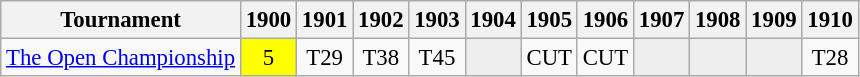<table class="wikitable" style="font-size:95%;text-align:center;">
<tr>
<th>Tournament</th>
<th>1900</th>
<th>1901</th>
<th>1902</th>
<th>1903</th>
<th>1904</th>
<th>1905</th>
<th>1906</th>
<th>1907</th>
<th>1908</th>
<th>1909</th>
<th>1910</th>
</tr>
<tr>
<td align=left><a href='#'>The Open Championship</a></td>
<td style="background:yellow;">5</td>
<td>T29</td>
<td>T38</td>
<td>T45</td>
<td style="background:#eeeeee;"></td>
<td>CUT</td>
<td>CUT</td>
<td style="background:#eeeeee;"></td>
<td style="background:#eeeeee;"></td>
<td style="background:#eeeeee;"></td>
<td>T28</td>
</tr>
</table>
